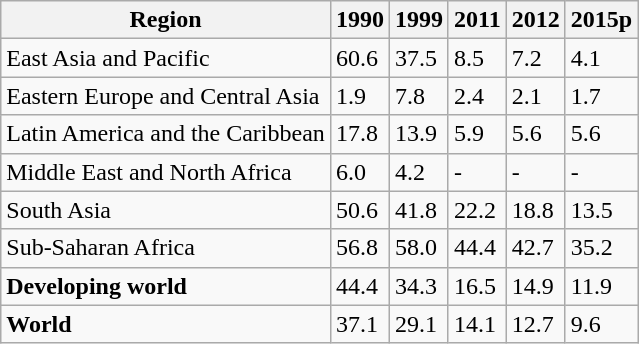<table class="wikitable sortable" style="margin:1em left 1em auto;">
<tr>
<th scope="col">Region</th>
<th scope="col">1990</th>
<th scope="col">1999</th>
<th scope="col">2011</th>
<th scope="col">2012</th>
<th scope="col">2015p</th>
</tr>
<tr>
<td>East Asia and Pacific</td>
<td>60.6</td>
<td>37.5</td>
<td>8.5</td>
<td>7.2</td>
<td>4.1</td>
</tr>
<tr>
<td>Eastern Europe and Central Asia</td>
<td>1.9</td>
<td>7.8</td>
<td>2.4</td>
<td>2.1</td>
<td>1.7</td>
</tr>
<tr>
<td>Latin America and the Caribbean</td>
<td>17.8</td>
<td>13.9</td>
<td>5.9</td>
<td>5.6</td>
<td>5.6</td>
</tr>
<tr>
<td>Middle East and North Africa</td>
<td>6.0</td>
<td>4.2</td>
<td>-</td>
<td>-</td>
<td>-</td>
</tr>
<tr>
<td>South Asia</td>
<td>50.6</td>
<td>41.8</td>
<td>22.2</td>
<td>18.8</td>
<td>13.5</td>
</tr>
<tr>
<td>Sub-Saharan Africa</td>
<td>56.8</td>
<td>58.0</td>
<td>44.4</td>
<td>42.7</td>
<td>35.2</td>
</tr>
<tr>
<td><strong> Developing world </strong></td>
<td>44.4</td>
<td>34.3</td>
<td>16.5</td>
<td>14.9</td>
<td>11.9</td>
</tr>
<tr>
<td><strong> World </strong></td>
<td>37.1</td>
<td>29.1</td>
<td>14.1</td>
<td>12.7</td>
<td>9.6</td>
</tr>
</table>
